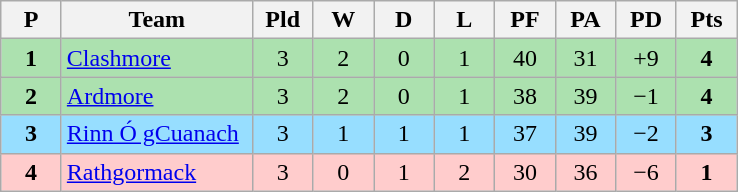<table class="wikitable" style="text-align: center;">
<tr>
<th width=33>P</th>
<th width=120>Team</th>
<th width=33>Pld</th>
<th width=33>W</th>
<th width=33>D</th>
<th width=33>L</th>
<th width=33>PF</th>
<th width=33>PA</th>
<th width=33>PD</th>
<th width=33>Pts</th>
</tr>
<tr style="background: #ACE1AF;">
<td><strong>1</strong></td>
<td align="left"><a href='#'>Clashmore</a></td>
<td>3</td>
<td>2</td>
<td>0</td>
<td>1</td>
<td>40</td>
<td>31</td>
<td>+9</td>
<td><strong>4</strong></td>
</tr>
<tr style="background: #ACE1AF;">
<td><strong>2</strong></td>
<td align="left"><a href='#'>Ardmore</a></td>
<td>3</td>
<td>2</td>
<td>0</td>
<td>1</td>
<td>38</td>
<td>39</td>
<td>−1</td>
<td><strong>4</strong></td>
</tr>
<tr style="background: #97DEFF;">
<td><strong>3</strong></td>
<td align="left"><a href='#'>Rinn Ó gCuanach</a></td>
<td>3</td>
<td>1</td>
<td>1</td>
<td>1</td>
<td>37</td>
<td>39</td>
<td>−2</td>
<td><strong>3</strong></td>
</tr>
<tr style="background:#FFCCCC">
<td><strong>4</strong></td>
<td align="left"><a href='#'>Rathgormack</a></td>
<td>3</td>
<td>0</td>
<td>1</td>
<td>2</td>
<td>30</td>
<td>36</td>
<td>−6</td>
<td><strong>1</strong></td>
</tr>
</table>
